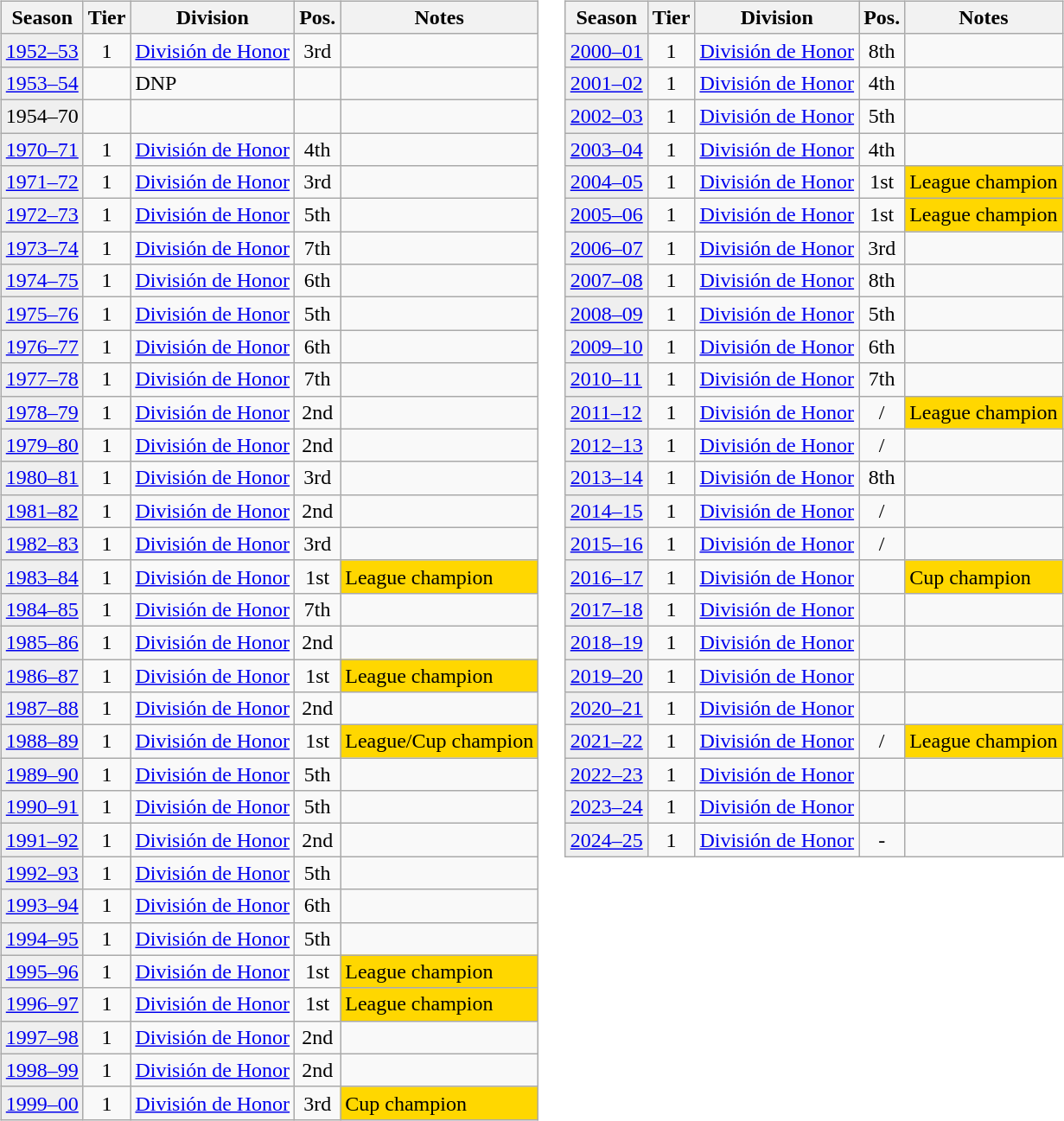<table>
<tr>
<td valign="top" width=0%><br><table class="wikitable">
<tr>
<th>Season</th>
<th>Tier</th>
<th>Division</th>
<th>Pos.</th>
<th>Notes</th>
</tr>
<tr>
<td style="background:#efefef;"><a href='#'>1952–53</a></td>
<td align="center">1</td>
<td><a href='#'>División de Honor</a></td>
<td align="center">3rd</td>
<td></td>
</tr>
<tr>
<td style="background:#efefef;"><a href='#'>1953–54</a></td>
<td align="center"></td>
<td>DNP</td>
<td align="center"></td>
<td></td>
</tr>
<tr>
<td style="background:#efefef;">1954–70</td>
<td align="center"></td>
<td></td>
<td align="center"></td>
<td></td>
</tr>
<tr>
<td style="background:#efefef;"><a href='#'>1970–71</a></td>
<td align="center">1</td>
<td><a href='#'>División de Honor</a></td>
<td align="center">4th</td>
<td></td>
</tr>
<tr>
<td style="background:#efefef;"><a href='#'>1971–72</a></td>
<td align="center">1</td>
<td><a href='#'>División de Honor</a></td>
<td align="center">3rd</td>
<td></td>
</tr>
<tr>
<td style="background:#efefef;"><a href='#'>1972–73</a></td>
<td align="center">1</td>
<td><a href='#'>División de Honor</a></td>
<td align="center">5th</td>
<td></td>
</tr>
<tr>
<td style="background:#efefef;"><a href='#'>1973–74</a></td>
<td align="center">1</td>
<td><a href='#'>División de Honor</a></td>
<td align="center">7th</td>
<td></td>
</tr>
<tr>
<td style="background:#efefef;"><a href='#'>1974–75</a></td>
<td align="center">1</td>
<td><a href='#'>División de Honor</a></td>
<td align="center">6th</td>
<td></td>
</tr>
<tr>
<td style="background:#efefef;"><a href='#'>1975–76</a></td>
<td align="center">1</td>
<td><a href='#'>División de Honor</a></td>
<td align="center">5th</td>
<td></td>
</tr>
<tr>
<td style="background:#efefef;"><a href='#'>1976–77</a></td>
<td align="center">1</td>
<td><a href='#'>División de Honor</a></td>
<td align="center">6th</td>
<td></td>
</tr>
<tr>
<td style="background:#efefef;"><a href='#'>1977–78</a></td>
<td align="center">1</td>
<td><a href='#'>División de Honor</a></td>
<td align="center">7th</td>
<td></td>
</tr>
<tr>
<td style="background:#efefef;"><a href='#'>1978–79</a></td>
<td align="center">1</td>
<td><a href='#'>División de Honor</a></td>
<td align="center">2nd</td>
<td></td>
</tr>
<tr>
<td style="background:#efefef;"><a href='#'>1979–80</a></td>
<td align="center">1</td>
<td><a href='#'>División de Honor</a></td>
<td align="center">2nd</td>
<td></td>
</tr>
<tr>
<td style="background:#efefef;"><a href='#'>1980–81</a></td>
<td align="center">1</td>
<td><a href='#'>División de Honor</a></td>
<td align="center">3rd</td>
<td></td>
</tr>
<tr>
<td style="background:#efefef;"><a href='#'>1981–82</a></td>
<td align="center">1</td>
<td><a href='#'>División de Honor</a></td>
<td align="center">2nd</td>
<td></td>
</tr>
<tr>
<td style="background:#efefef;"><a href='#'>1982–83</a></td>
<td align="center">1</td>
<td><a href='#'>División de Honor</a></td>
<td align="center">3rd</td>
<td></td>
</tr>
<tr>
<td style="background:#efefef;"><a href='#'>1983–84</a></td>
<td align="center">1</td>
<td><a href='#'>División de Honor</a></td>
<td align="center">1st</td>
<td style="background:gold">League champion</td>
</tr>
<tr>
<td style="background:#efefef;"><a href='#'>1984–85</a></td>
<td align="center">1</td>
<td><a href='#'>División de Honor</a></td>
<td align="center">7th</td>
<td></td>
</tr>
<tr>
<td style="background:#efefef;"><a href='#'>1985–86</a></td>
<td align="center">1</td>
<td><a href='#'>División de Honor</a></td>
<td align="center">2nd</td>
<td></td>
</tr>
<tr>
<td style="background:#efefef;"><a href='#'>1986–87</a></td>
<td align="center">1</td>
<td><a href='#'>División de Honor</a></td>
<td align="center">1st</td>
<td style="background:gold">League champion</td>
</tr>
<tr>
<td style="background:#efefef;"><a href='#'>1987–88</a></td>
<td align="center">1</td>
<td><a href='#'>División de Honor</a></td>
<td align="center">2nd</td>
<td></td>
</tr>
<tr>
<td style="background:#efefef;"><a href='#'>1988–89</a></td>
<td align="center">1</td>
<td><a href='#'>División de Honor</a></td>
<td align="center">1st</td>
<td style="background:gold">League/Cup champion</td>
</tr>
<tr>
<td style="background:#efefef;"><a href='#'>1989–90</a></td>
<td align="center">1</td>
<td><a href='#'>División de Honor</a></td>
<td align="center">5th</td>
<td></td>
</tr>
<tr>
<td style="background:#efefef;"><a href='#'>1990–91</a></td>
<td align="center">1</td>
<td><a href='#'>División de Honor</a></td>
<td align="center">5th</td>
<td></td>
</tr>
<tr>
<td style="background:#efefef;"><a href='#'>1991–92</a></td>
<td align="center">1</td>
<td><a href='#'>División de Honor</a></td>
<td align="center">2nd</td>
<td></td>
</tr>
<tr>
<td style="background:#efefef;"><a href='#'>1992–93</a></td>
<td align="center">1</td>
<td><a href='#'>División de Honor</a></td>
<td align="center">5th</td>
<td></td>
</tr>
<tr>
<td style="background:#efefef;"><a href='#'>1993–94</a></td>
<td align="center">1</td>
<td><a href='#'>División de Honor</a></td>
<td align="center">6th</td>
<td></td>
</tr>
<tr>
<td style="background:#efefef;"><a href='#'>1994–95</a></td>
<td align="center">1</td>
<td><a href='#'>División de Honor</a></td>
<td align="center">5th</td>
<td></td>
</tr>
<tr>
<td style="background:#efefef;"><a href='#'>1995–96</a></td>
<td align="center">1</td>
<td><a href='#'>División de Honor</a></td>
<td align="center">1st</td>
<td style="background:gold">League champion</td>
</tr>
<tr>
<td style="background:#efefef;"><a href='#'>1996–97</a></td>
<td align="center">1</td>
<td><a href='#'>División de Honor</a></td>
<td align="center">1st</td>
<td style="background:gold">League champion</td>
</tr>
<tr>
<td style="background:#efefef;"><a href='#'>1997–98</a></td>
<td align="center">1</td>
<td><a href='#'>División de Honor</a></td>
<td align="center">2nd</td>
<td></td>
</tr>
<tr>
<td style="background:#efefef;"><a href='#'>1998–99</a></td>
<td align="center">1</td>
<td><a href='#'>División de Honor</a></td>
<td align="center">2nd</td>
<td></td>
</tr>
<tr>
<td style="background:#efefef;"><a href='#'>1999–00</a></td>
<td align="center">1</td>
<td><a href='#'>División de Honor</a></td>
<td align="center">3rd</td>
<td style="background:gold">Cup champion</td>
</tr>
</table>
</td>
<td valign="top" width=0%><br><table class="wikitable">
<tr>
<th>Season</th>
<th>Tier</th>
<th>Division</th>
<th>Pos.</th>
<th>Notes</th>
</tr>
<tr>
<td style="background:#efefef;"><a href='#'>2000–01</a></td>
<td align="center">1</td>
<td><a href='#'>División de Honor</a></td>
<td align="center">8th</td>
<td></td>
</tr>
<tr>
<td style="background:#efefef;"><a href='#'>2001–02</a></td>
<td align="center">1</td>
<td><a href='#'>División de Honor</a></td>
<td align="center">4th</td>
<td></td>
</tr>
<tr>
<td style="background:#efefef;"><a href='#'>2002–03</a></td>
<td align="center">1</td>
<td><a href='#'>División de Honor</a></td>
<td align="center">5th</td>
<td></td>
</tr>
<tr>
<td style="background:#efefef;"><a href='#'>2003–04</a></td>
<td align="center">1</td>
<td><a href='#'>División de Honor</a></td>
<td align="center">4th</td>
<td></td>
</tr>
<tr>
<td style="background:#efefef;"><a href='#'>2004–05</a></td>
<td align="center">1</td>
<td><a href='#'>División de Honor</a></td>
<td align="center">1st</td>
<td style="background:gold">League champion</td>
</tr>
<tr>
<td style="background:#efefef;"><a href='#'>2005–06</a></td>
<td align="center">1</td>
<td><a href='#'>División de Honor</a></td>
<td align="center">1st</td>
<td style="background:gold">League champion</td>
</tr>
<tr>
<td style="background:#efefef;"><a href='#'>2006–07</a></td>
<td align="center">1</td>
<td><a href='#'>División de Honor</a></td>
<td align="center">3rd</td>
<td></td>
</tr>
<tr>
<td style="background:#efefef;"><a href='#'>2007–08</a></td>
<td align="center">1</td>
<td><a href='#'>División de Honor</a></td>
<td align="center">8th</td>
<td></td>
</tr>
<tr>
<td style="background:#efefef;"><a href='#'>2008–09</a></td>
<td align="center">1</td>
<td><a href='#'>División de Honor</a></td>
<td align="center">5th</td>
<td></td>
</tr>
<tr>
<td style="background:#efefef;"><a href='#'>2009–10</a></td>
<td align="center">1</td>
<td><a href='#'>División de Honor</a></td>
<td align="center">6th</td>
<td></td>
</tr>
<tr>
<td style="background:#efefef;"><a href='#'>2010–11</a></td>
<td align="center">1</td>
<td><a href='#'>División de Honor</a></td>
<td align="center">7th</td>
<td></td>
</tr>
<tr>
<td style="background:#efefef;"><a href='#'>2011–12</a></td>
<td align="center">1</td>
<td><a href='#'>División de Honor</a></td>
<td align="center"> / </td>
<td style="background:gold">League champion</td>
</tr>
<tr>
<td style="background:#efefef;"><a href='#'>2012–13</a></td>
<td align="center">1</td>
<td><a href='#'>División de Honor</a></td>
<td align="center"> / </td>
<td></td>
</tr>
<tr>
<td style="background:#efefef;"><a href='#'>2013–14</a></td>
<td align="center">1</td>
<td><a href='#'>División de Honor</a></td>
<td align="center">8th</td>
<td></td>
</tr>
<tr>
<td style="background:#efefef;"><a href='#'>2014–15</a></td>
<td align="center">1</td>
<td><a href='#'>División de Honor</a></td>
<td align="center"> / </td>
<td></td>
</tr>
<tr>
<td style="background:#efefef;"><a href='#'>2015–16</a></td>
<td align="center">1</td>
<td><a href='#'>División de Honor</a></td>
<td align="center"> / </td>
<td></td>
</tr>
<tr>
<td style="background:#efefef;"><a href='#'>2016–17</a></td>
<td align="center">1</td>
<td><a href='#'>División de Honor</a></td>
<td align="center"></td>
<td style="background:gold">Cup champion</td>
</tr>
<tr>
<td style="background:#efefef;"><a href='#'>2017–18</a></td>
<td align="center">1</td>
<td><a href='#'>División de Honor</a></td>
<td align="center"></td>
<td></td>
</tr>
<tr>
<td style="background:#efefef;"><a href='#'>2018–19</a></td>
<td align="center">1</td>
<td><a href='#'>División de Honor</a></td>
<td align="center"></td>
<td></td>
</tr>
<tr>
<td style="background:#efefef;"><a href='#'>2019–20</a></td>
<td align="center">1</td>
<td><a href='#'>División de Honor</a></td>
<td align="center"></td>
<td></td>
</tr>
<tr>
<td style="background:#efefef;"><a href='#'>2020–21</a></td>
<td align="center">1</td>
<td><a href='#'>División de Honor</a></td>
<td align="center"></td>
<td></td>
</tr>
<tr>
<td style="background:#efefef;"><a href='#'>2021–22</a></td>
<td align="center">1</td>
<td><a href='#'>División de Honor</a></td>
<td align="center"> / </td>
<td style="background:gold">League champion</td>
</tr>
<tr>
<td style="background:#efefef;"><a href='#'>2022–23</a></td>
<td align="center">1</td>
<td><a href='#'>División de Honor</a></td>
<td align="center"></td>
<td></td>
</tr>
<tr>
<td style="background:#efefef;"><a href='#'>2023–24</a></td>
<td align="center">1</td>
<td><a href='#'>División de Honor</a></td>
<td align="center"></td>
<td></td>
</tr>
<tr>
<td style="background:#efefef;"><a href='#'>2024–25</a></td>
<td align="center">1</td>
<td><a href='#'>División de Honor</a></td>
<td align="center">-</td>
<td></td>
</tr>
</table>
</td>
</tr>
</table>
